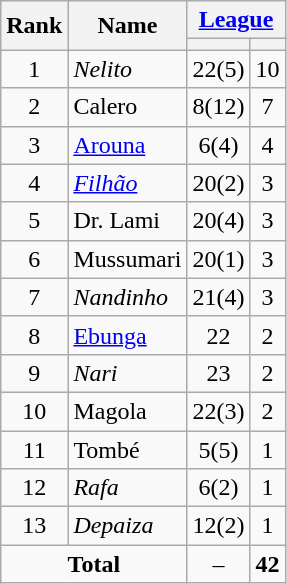<table class="wikitable" style="text-align:center">
<tr>
<th rowspan="2">Rank</th>
<th rowspan="2">Name</th>
<th colspan=2><a href='#'>League</a></th>
</tr>
<tr>
<th colspan="1"></th>
<th colspan="1"></th>
</tr>
<tr>
<td>1</td>
<td align=left> <em>Nelito</em></td>
<td>22(5)</td>
<td>10</td>
</tr>
<tr>
<td>2</td>
<td align=left> Calero</td>
<td>8(12)</td>
<td>7</td>
</tr>
<tr>
<td>3</td>
<td align=left> <a href='#'>Arouna</a></td>
<td>6(4)</td>
<td>4</td>
</tr>
<tr>
<td>4</td>
<td align=left> <em><a href='#'>Filhão</a></em></td>
<td>20(2)</td>
<td>3</td>
</tr>
<tr>
<td>5</td>
<td align=left> Dr. Lami</td>
<td>20(4)</td>
<td>3</td>
</tr>
<tr>
<td>6</td>
<td align=left> Mussumari</td>
<td>20(1)</td>
<td>3</td>
</tr>
<tr>
<td>7</td>
<td align=left> <em>Nandinho</em></td>
<td>21(4)</td>
<td>3</td>
</tr>
<tr>
<td>8</td>
<td align=left> <a href='#'>Ebunga</a></td>
<td>22</td>
<td>2</td>
</tr>
<tr>
<td>9</td>
<td align=left> <em>Nari</em></td>
<td>23</td>
<td>2</td>
</tr>
<tr>
<td>10</td>
<td align=left> Magola</td>
<td>22(3)</td>
<td>2</td>
</tr>
<tr>
<td>11</td>
<td align=left> Tombé</td>
<td>5(5)</td>
<td>1</td>
</tr>
<tr>
<td>12</td>
<td align=left> <em>Rafa</em></td>
<td>6(2)</td>
<td>1</td>
</tr>
<tr>
<td>13</td>
<td align=left> <em>Depaiza</em></td>
<td>12(2)</td>
<td>1</td>
</tr>
<tr>
<td colspan=2><strong>Total</strong></td>
<td align=center>–</td>
<td><strong>42</strong></td>
</tr>
</table>
